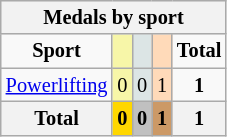<table class="wikitable" style=font-size:85%>
<tr style="background:#efefef;">
<th colspan=5><strong>Medals by sport</strong></th>
</tr>
<tr align=center>
<td><strong>Sport</strong></td>
<td bgcolor=#f7f6a8></td>
<td bgcolor=#dce5e5></td>
<td bgcolor=#ffdab9></td>
<td><strong>Total</strong></td>
</tr>
<tr align=center>
<td><a href='#'>Powerlifting</a></td>
<td style="background:#F7F6A8;">0</td>
<td style="background:#DCE5E5;">0</td>
<td style="background:#FFDAB9;">1</td>
<td><strong>1</strong></td>
</tr>
<tr align=center>
<th><strong>Total</strong></th>
<th style="background:gold;"><strong>0</strong></th>
<th style="background:silver;"><strong>0</strong></th>
<th style="background:#c96;"><strong>1</strong></th>
<th><strong>1</strong></th>
</tr>
</table>
